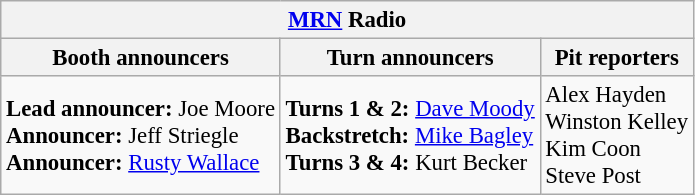<table class="wikitable" style="font-size: 95%">
<tr>
<th colspan="3"><a href='#'>MRN</a> Radio</th>
</tr>
<tr>
<th>Booth announcers</th>
<th>Turn announcers</th>
<th>Pit reporters</th>
</tr>
<tr>
<td><strong>Lead announcer:</strong> Joe Moore<br><strong>Announcer:</strong> Jeff Striegle<br><strong>Announcer:</strong> <a href='#'>Rusty Wallace</a></td>
<td><strong>Turns 1 & 2:</strong> <a href='#'>Dave Moody</a><br><strong>Backstretch:</strong> <a href='#'>Mike Bagley</a><br><strong>Turns 3 & 4:</strong> Kurt Becker</td>
<td>Alex Hayden<br>Winston Kelley<br>Kim Coon<br>Steve Post</td>
</tr>
</table>
